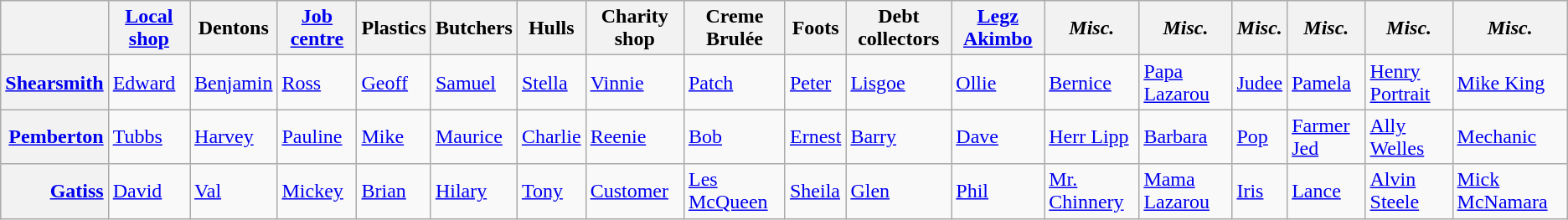<table class="wikitable">
<tr>
<th></th>
<th><a href='#'>Local shop</a></th>
<th>Dentons</th>
<th><a href='#'>Job centre</a></th>
<th>Plastics</th>
<th>Butchers</th>
<th>Hulls</th>
<th>Charity shop</th>
<th>Creme Brulée</th>
<th>Foots</th>
<th>Debt collectors</th>
<th><a href='#'>Legz Akimbo</a></th>
<th><em>Misc.</em></th>
<th><em>Misc.</em></th>
<th><em>Misc.</em></th>
<th><em>Misc.</em></th>
<th><em>Misc.</em></th>
<th><em>Misc.</em></th>
</tr>
<tr>
<th scope="row" style="text-align:right"><a href='#'>Shearsmith</a></th>
<td><a href='#'>Edward</a></td>
<td><a href='#'>Benjamin</a></td>
<td><a href='#'>Ross</a></td>
<td><a href='#'>Geoff</a></td>
<td><a href='#'>Samuel</a></td>
<td><a href='#'>Stella</a></td>
<td><a href='#'>Vinnie</a></td>
<td><a href='#'>Patch</a></td>
<td><a href='#'>Peter</a></td>
<td><a href='#'>Lisgoe</a></td>
<td><a href='#'>Ollie</a></td>
<td><a href='#'>Bernice</a></td>
<td><a href='#'>Papa Lazarou</a></td>
<td><a href='#'>Judee</a></td>
<td><a href='#'>Pamela</a></td>
<td><a href='#'>Henry Portrait</a></td>
<td><a href='#'>Mike King</a></td>
</tr>
<tr>
<th scope="row" style="text-align:right"><a href='#'>Pemberton</a></th>
<td><a href='#'>Tubbs</a></td>
<td><a href='#'>Harvey</a></td>
<td><a href='#'>Pauline</a></td>
<td><a href='#'>Mike</a></td>
<td><a href='#'>Maurice</a></td>
<td><a href='#'>Charlie</a></td>
<td><a href='#'>Reenie</a></td>
<td><a href='#'>Bob</a></td>
<td><a href='#'>Ernest</a></td>
<td><a href='#'>Barry</a></td>
<td><a href='#'>Dave</a></td>
<td><a href='#'>Herr Lipp</a></td>
<td><a href='#'>Barbara</a></td>
<td><a href='#'>Pop</a></td>
<td><a href='#'>Farmer Jed</a></td>
<td><a href='#'>Ally Welles</a></td>
<td><a href='#'>Mechanic</a></td>
</tr>
<tr>
<th scope="row" style="text-align:right"><a href='#'>Gatiss</a></th>
<td><a href='#'>David</a></td>
<td><a href='#'>Val</a></td>
<td><a href='#'>Mickey</a></td>
<td><a href='#'>Brian</a></td>
<td><a href='#'>Hilary</a></td>
<td><a href='#'>Tony</a></td>
<td><a href='#'>Customer</a></td>
<td><a href='#'>Les McQueen</a></td>
<td><a href='#'>Sheila</a></td>
<td><a href='#'>Glen</a></td>
<td><a href='#'>Phil</a></td>
<td><a href='#'>Mr. Chinnery</a></td>
<td><a href='#'>Mama Lazarou</a></td>
<td><a href='#'>Iris</a></td>
<td><a href='#'>Lance</a></td>
<td><a href='#'>Alvin Steele</a></td>
<td><a href='#'>Mick McNamara</a></td>
</tr>
</table>
